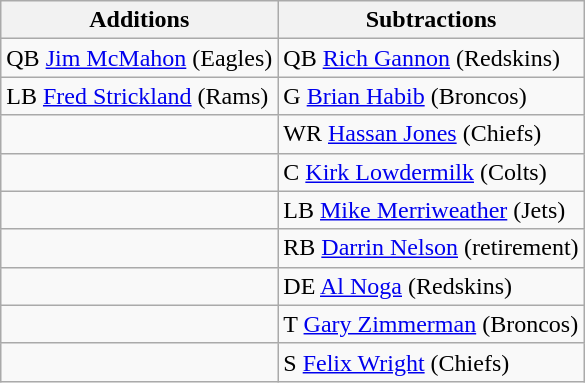<table class="wikitable">
<tr>
<th>Additions</th>
<th>Subtractions</th>
</tr>
<tr>
<td>QB <a href='#'>Jim McMahon</a> (Eagles)</td>
<td>QB <a href='#'>Rich Gannon</a> (Redskins)</td>
</tr>
<tr>
<td>LB <a href='#'>Fred Strickland</a> (Rams)</td>
<td>G <a href='#'>Brian Habib</a> (Broncos)</td>
</tr>
<tr>
<td></td>
<td>WR <a href='#'>Hassan Jones</a> (Chiefs)</td>
</tr>
<tr>
<td></td>
<td>C <a href='#'>Kirk Lowdermilk</a> (Colts)</td>
</tr>
<tr>
<td></td>
<td>LB <a href='#'>Mike Merriweather</a> (Jets)</td>
</tr>
<tr>
<td></td>
<td>RB <a href='#'>Darrin Nelson</a> (retirement)</td>
</tr>
<tr>
<td></td>
<td>DE <a href='#'>Al Noga</a> (Redskins)</td>
</tr>
<tr>
<td></td>
<td>T <a href='#'>Gary Zimmerman</a> (Broncos)</td>
</tr>
<tr>
<td></td>
<td>S <a href='#'>Felix Wright</a> (Chiefs)</td>
</tr>
</table>
